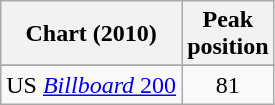<table class="wikitable sortable">
<tr>
<th>Chart (2010)</th>
<th>Peak<br>position</th>
</tr>
<tr>
</tr>
<tr>
<td>US <a href='#'><em>Billboard</em> 200</a></td>
<td style="text-align:center;">81</td>
</tr>
</table>
